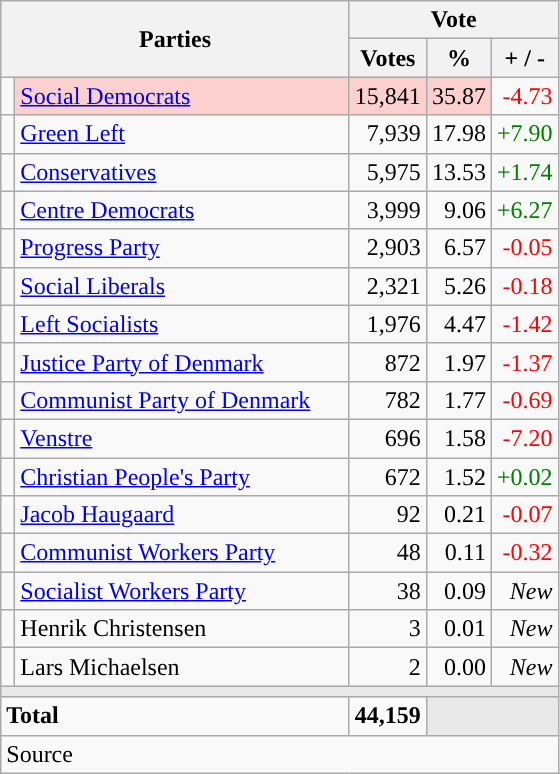<table class="wikitable" style="text-align:right;">
<tr>
<th style="text-align:centre;" rowspan="2" colspan="2" width="225">Parties</th>
<th colspan="3">Vote</th>
</tr>
<tr>
<th width="15">Votes</th>
<th width="15">%</th>
<th width="15">+ / -</th>
</tr>
<tr>
<td width="2" style="color:inherit;background:"></td>
<td bgcolor=#fbd0ce  align="left"><a href='#'>Social Democrats</a></td>
<td bgcolor=#fbd0ce>15,841</td>
<td bgcolor=#fbd0ce>35.87</td>
<td style=color:red;>-4.73</td>
</tr>
<tr>
<td width="2" style="color:inherit;background:"></td>
<td align="left"><a href='#'>Green Left</a></td>
<td>7,939</td>
<td>17.98</td>
<td style=color:green;>+7.90</td>
</tr>
<tr>
<td width="2" style="color:inherit;background:"></td>
<td align="left"><a href='#'>Conservatives</a></td>
<td>5,975</td>
<td>13.53</td>
<td style=color:green;>+1.74</td>
</tr>
<tr>
<td width="2" style="color:inherit;background:"></td>
<td align="left"><a href='#'>Centre Democrats</a></td>
<td>3,999</td>
<td>9.06</td>
<td style=color:green;>+6.27</td>
</tr>
<tr>
<td width="2" style="color:inherit;background:"></td>
<td align="left"><a href='#'>Progress Party</a></td>
<td>2,903</td>
<td>6.57</td>
<td style=color:red;>-0.05</td>
</tr>
<tr>
<td width="2" style="color:inherit;background:"></td>
<td align="left"><a href='#'>Social Liberals</a></td>
<td>2,321</td>
<td>5.26</td>
<td style=color:red;>-0.18</td>
</tr>
<tr>
<td width="2" style="color:inherit;background:"></td>
<td align="left"><a href='#'>Left Socialists</a></td>
<td>1,976</td>
<td>4.47</td>
<td style=color:red;>-1.42</td>
</tr>
<tr>
<td width="2" style="color:inherit;background:"></td>
<td align="left"><a href='#'>Justice Party of Denmark</a></td>
<td>872</td>
<td>1.97</td>
<td style=color:red;>-1.37</td>
</tr>
<tr>
<td width="2" style="color:inherit;background:"></td>
<td align="left"><a href='#'>Communist Party of Denmark</a></td>
<td>782</td>
<td>1.77</td>
<td style=color:red;>-0.69</td>
</tr>
<tr>
<td width="2" style="color:inherit;background:"></td>
<td align="left"><a href='#'>Venstre</a></td>
<td>696</td>
<td>1.58</td>
<td style=color:red;>-7.20</td>
</tr>
<tr>
<td width="2" style="color:inherit;background:"></td>
<td align="left"><a href='#'>Christian People's Party</a></td>
<td>672</td>
<td>1.52</td>
<td style=color:green;>+0.02</td>
</tr>
<tr>
<td width="2" style="color:inherit;background:"></td>
<td align="left"><a href='#'>Jacob Haugaard</a></td>
<td>92</td>
<td>0.21</td>
<td style=color:red;>-0.07</td>
</tr>
<tr>
<td width="2" style="color:inherit;background:"></td>
<td align="left"><a href='#'>Communist Workers Party</a></td>
<td>48</td>
<td>0.11</td>
<td style=color:red;>-0.32</td>
</tr>
<tr>
<td width="2" style="color:inherit;background:"></td>
<td align="left"><a href='#'>Socialist Workers Party</a></td>
<td>38</td>
<td>0.09</td>
<td><em>New</em></td>
</tr>
<tr>
<td width="2" style="color:inherit;background:"></td>
<td align="left">Henrik Christensen</td>
<td>3</td>
<td>0.01</td>
<td><em>New</em></td>
</tr>
<tr>
<td width="2" style="color:inherit;background:"></td>
<td align="left">Lars Michaelsen</td>
<td>2</td>
<td>0.00</td>
<td><em>New</em></td>
</tr>
<tr>
<td colspan="7" bgcolor="#E9E9E9"></td>
</tr>
<tr>
<td align="left" colspan="2"><strong>Total</strong></td>
<td><strong>44,159</strong></td>
<td bgcolor="#E9E9E9" colspan="2"></td>
</tr>
<tr>
<td align="left" colspan="6">Source</td>
</tr>
</table>
